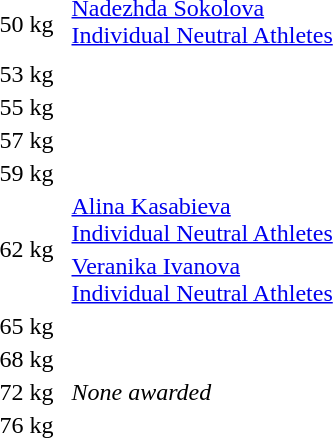<table>
<tr>
<td rowspan=2>50 kg<br></td>
<td rowspan=2></td>
<td rowspan=2></td>
<td><a href='#'>Nadezhda Sokolova</a><br><a href='#'>Individual Neutral Athletes</a></td>
</tr>
<tr>
<td></td>
</tr>
<tr>
<td rowspan=2>53 kg<br></td>
<td rowspan=2></td>
<td rowspan=2></td>
<td></td>
</tr>
<tr>
<td></td>
</tr>
<tr>
<td rowspan=2>55 kg<br></td>
<td rowspan=2></td>
<td rowspan=2></td>
<td></td>
</tr>
<tr>
<td></td>
</tr>
<tr>
<td rowspan=2>57 kg<br></td>
<td rowspan=2></td>
<td rowspan=2></td>
<td></td>
</tr>
<tr>
<td></td>
</tr>
<tr>
<td>59 kg<br></td>
<td></td>
<td></td>
<td></td>
</tr>
<tr>
<td rowspan=2>62 kg<br></td>
<td rowspan=2></td>
<td rowspan=2></td>
<td><a href='#'>Alina Kasabieva</a><br><a href='#'>Individual Neutral Athletes</a></td>
</tr>
<tr>
<td><a href='#'>Veranika Ivanova</a><br><a href='#'>Individual Neutral Athletes</a></td>
</tr>
<tr>
<td>65 kg<br></td>
<td></td>
<td></td>
<td></td>
</tr>
<tr>
<td rowspan=2>68 kg<br></td>
<td rowspan=2></td>
<td rowspan=2></td>
<td></td>
</tr>
<tr>
<td></td>
</tr>
<tr>
<td>72 kg<br></td>
<td></td>
<td></td>
<td><em>None awarded</em></td>
</tr>
<tr>
<td rowspan=2>76 kg<br></td>
<td rowspan=2></td>
<td rowspan=2></td>
<td></td>
</tr>
<tr>
<td></td>
</tr>
</table>
